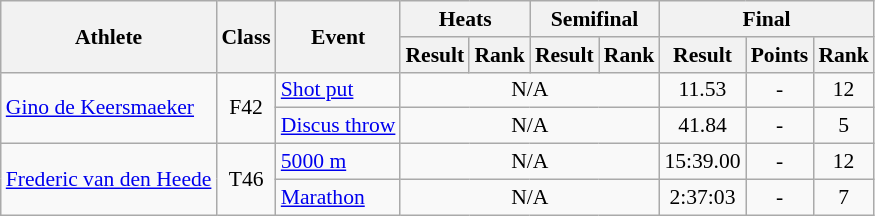<table class=wikitable style="font-size:90%">
<tr>
<th rowspan="2">Athlete</th>
<th rowspan="2">Class</th>
<th rowspan="2">Event</th>
<th colspan="2">Heats</th>
<th colspan="2">Semifinal</th>
<th colspan="3">Final</th>
</tr>
<tr>
<th>Result</th>
<th>Rank</th>
<th>Result</th>
<th>Rank</th>
<th>Result</th>
<th>Points</th>
<th>Rank</th>
</tr>
<tr>
<td rowspan="2"><a href='#'>Gino de Keersmaeker</a></td>
<td align="center" rowspan="2">F42</td>
<td><a href='#'>Shot put</a></td>
<td align="center" colspan="4">N/A</td>
<td align="center">11.53</td>
<td align="center">-</td>
<td align="center">12</td>
</tr>
<tr>
<td><a href='#'>Discus throw</a></td>
<td align="center" colspan="4">N/A</td>
<td align="center">41.84</td>
<td align="center">-</td>
<td align="center">5</td>
</tr>
<tr>
<td rowspan="2"><a href='#'>Frederic van den Heede</a></td>
<td align="center" rowspan="2">T46</td>
<td><a href='#'>5000 m</a></td>
<td align="center" colspan="4">N/A</td>
<td align="center">15:39.00</td>
<td align="center">-</td>
<td align="center">12</td>
</tr>
<tr>
<td><a href='#'>Marathon</a></td>
<td align="center" colspan="4">N/A</td>
<td align="center">2:37:03</td>
<td align="center">-</td>
<td align="center">7</td>
</tr>
</table>
